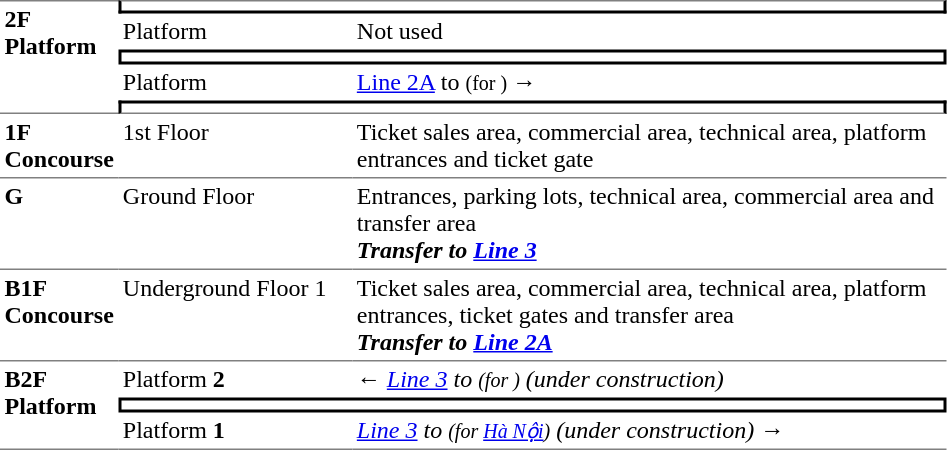<table border=0 cellspacing=0 cellpadding=3>
<tr>
<td style="border-bottom:solid 1px gray;vertical-align:top;border-top:solid 1px gray;" rowspan=5;><strong>2F<br>Platform</strong></td>
<td style="border-top:solid 1px gray;border-right:solid 2px black;border-left:solid 2px black;border-bottom:solid 2px black;text-align:center;" colspan=2></td>
</tr>
<tr>
<td width=150>Platform <span></span></td>
<td width=390> Not used</td>
</tr>
<tr>
<td style="border-top:solid 2px black;border-right:solid 2px black;border-left:solid 2px black;border-bottom:solid 2px black;text-align:center;" colspan=2></td>
</tr>
<tr>
<td>Platform <span></span></td>
<td>  <a href='#'>Line 2A</a> to  <small>(for ) </small> →</td>
</tr>
<tr>
<td style="border-top:solid 2px black;border-right:solid 2px black;border-left:solid 2px black;border-bottom:solid 1px gray;text-align:center;" colspan=2></td>
</tr>
<tr>
<td style="vertical-align:top"><strong>1F<br>Concourse</strong></td>
<td style="vertical-align:top">1st Floor</td>
<td style="vertical-align:top">Ticket sales area, commercial area, technical area, platform entrances and ticket gate</td>
</tr>
<tr>
<td style="border-top:solid 1px gray;border-bottom:solid 1px gray;" width=50 valign=top><strong>G</strong></td>
<td style="border-top:solid 1px gray;border-bottom:solid 1px gray;" width=100 valign=top>Ground Floor</td>
<td style="border-top:solid 1px gray;border-bottom:solid 1px gray;" width=390 valign=top>Entrances, parking lots, technical area, commercial area and transfer area<br><strong> <em>Transfer to </em><em> <a href='#'>Line 3</a></em> </strong></td>
</tr>
<tr>
</tr>
<tr>
<td style="vertical-align:top;"><strong>B1F<br>Concourse</strong></td>
<td style="vertical-align:top;">Underground Floor 1</td>
<td style="vertical-align:top;">Ticket sales area, commercial area, technical area, platform entrances, ticket gates and transfer area<br><strong> <em>Transfer to </em><em> <a href='#'>Line 2A</a></em> </strong></td>
</tr>
<tr>
<td style="border-bottom:solid 1px gray;vertical-align:top;border-top:solid 1px gray;" rowspan=3;><strong>B2F<br>Platform</strong></td>
<td style="border-top:solid 1px gray;" width=150" width=150>Platform <span><strong>2</strong></span></td>
<td style="border-top:solid 1px gray;" width=390>← <em> <a href='#'>Line 3</a> to  <small>(for )</small> (under construction)</em></td>
</tr>
<tr>
<td style="border-top:solid 2px black;border-right:solid 2px black;border-left:solid 2px black;border-bottom:solid 2px black;text-align:center;" colspan=2></td>
</tr>
<tr>
<td style="border-bottom:solid 1px gray;" width=150>Platform <span><strong>1</strong></span></td>
<td style="border-bottom:solid 1px gray;" width=390> <em> <a href='#'>Line 3</a> to  <small>(for <a href='#'>Hà Nội</a>)</small> (under construction) </em>→</td>
</tr>
</table>
